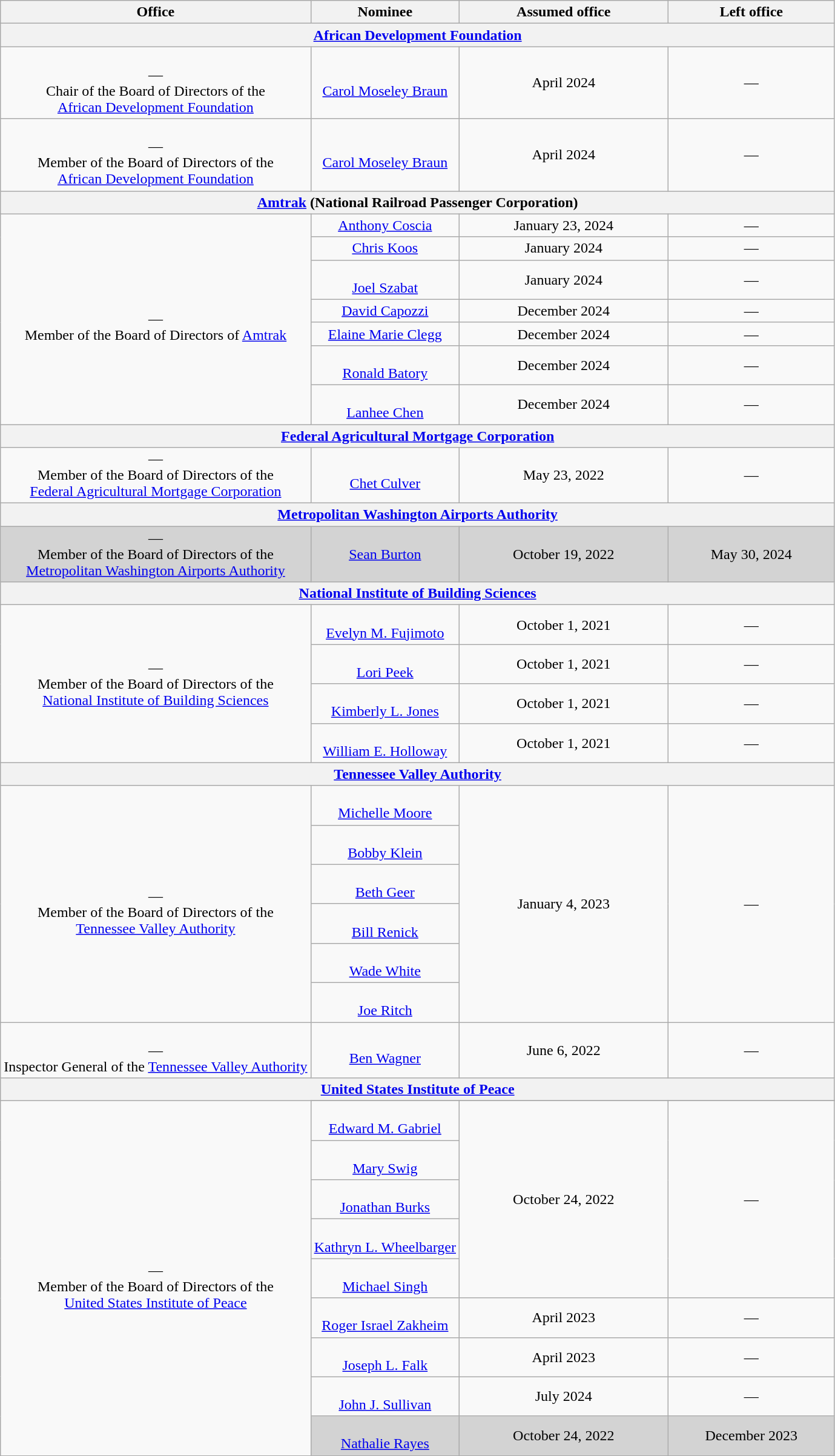<table class="wikitable sortable" style="text-align:center">
<tr>
<th>Office</th>
<th>Nominee</th>
<th style="width:25%;" data-sort-type="date">Assumed office</th>
<th style="width:20%;" data-sort-type="date">Left office</th>
</tr>
<tr>
<th colspan=4><a href='#'>African Development Foundation</a></th>
</tr>
<tr>
<td><br>—<br>Chair of the Board of Directors of the<br><a href='#'>African Development Foundation</a></td>
<td><br><a href='#'>Carol Moseley Braun</a></td>
<td>April 2024</td>
<td>—</td>
</tr>
<tr>
<td><br>—<br>Member of the Board of Directors of the<br><a href='#'>African Development Foundation</a></td>
<td><br><a href='#'>Carol Moseley Braun</a></td>
<td>April 2024<br></td>
<td>—</td>
</tr>
<tr>
<th colspan=4><a href='#'>Amtrak</a> (National Railroad Passenger Corporation)</th>
</tr>
<tr>
<td rowspan=7><br>—<br>Member of the Board of Directors of <a href='#'>Amtrak</a></td>
<td><a href='#'>Anthony Coscia</a><br></td>
<td>January 23, 2024<br></td>
<td>—</td>
</tr>
<tr>
<td><a href='#'>Chris Koos</a></td>
<td>January 2024<br></td>
<td>—</td>
</tr>
<tr>
<td><br><a href='#'>Joel Szabat</a></td>
<td>January 2024<br></td>
<td>—</td>
</tr>
<tr>
<td><a href='#'>David Capozzi</a></td>
<td>December 2024<br></td>
<td>—</td>
</tr>
<tr>
<td><a href='#'>Elaine Marie Clegg</a></td>
<td>December 2024<br></td>
<td>—</td>
</tr>
<tr>
<td><br><a href='#'>Ronald Batory</a></td>
<td>December 2024<br></td>
<td>—</td>
</tr>
<tr>
<td><br><a href='#'>Lanhee Chen</a></td>
<td>December 2024<br></td>
<td>—</td>
</tr>
<tr>
<th colspan=4><a href='#'>Federal Agricultural Mortgage Corporation</a></th>
</tr>
<tr>
<td>—<br>Member of the Board of Directors of the<br><a href='#'>Federal Agricultural Mortgage Corporation</a></td>
<td><br><a href='#'>Chet Culver</a></td>
<td>May 23, 2022<br></td>
<td>—</td>
</tr>
<tr>
<th colspan=4><a href='#'>Metropolitan Washington Airports Authority</a></th>
</tr>
<tr style="background:lightgray;">
<td>—<br>Member of the Board of Directors of the<br><a href='#'>Metropolitan Washington Airports Authority</a></td>
<td><a href='#'>Sean Burton</a></td>
<td>October 19, 2022<br></td>
<td>May 30, 2024</td>
</tr>
<tr>
<th colspan=4><a href='#'>National Institute of Building Sciences</a></th>
</tr>
<tr>
<td rowspan=4>—<br>Member of the Board of Directors of the<br><a href='#'>National Institute of Building Sciences</a></td>
<td><br><a href='#'>Evelyn M. Fujimoto</a></td>
<td>October 1, 2021<br></td>
<td>—</td>
</tr>
<tr>
<td><br><a href='#'>Lori Peek</a></td>
<td>October 1, 2021<br></td>
<td>—</td>
</tr>
<tr>
<td><br><a href='#'>Kimberly L. Jones</a></td>
<td>October 1, 2021<br></td>
<td>—</td>
</tr>
<tr>
<td><br><a href='#'>William E. Holloway</a></td>
<td>October 1, 2021<br></td>
<td>—</td>
</tr>
<tr>
<th colspan=4><a href='#'>Tennessee Valley Authority</a></th>
</tr>
<tr>
<td rowspan="6"><br>—<br>Member of the Board of Directors of the<br><a href='#'>Tennessee Valley Authority</a></td>
<td><br><a href='#'>Michelle Moore</a></td>
<td rowspan="6">January 4, 2023<br></td>
<td rowspan="6">—</td>
</tr>
<tr>
<td><br><a href='#'>Bobby Klein</a></td>
</tr>
<tr>
<td><br><a href='#'>Beth Geer</a></td>
</tr>
<tr>
<td><br><a href='#'>Bill Renick</a></td>
</tr>
<tr>
<td><br><a href='#'>Wade White</a></td>
</tr>
<tr>
<td><br><a href='#'>Joe Ritch</a></td>
</tr>
<tr>
<td><br>—<br>Inspector General of the <a href='#'>Tennessee Valley Authority</a></td>
<td><br><a href='#'>Ben Wagner</a></td>
<td>June 6, 2022<br></td>
<td>—</td>
</tr>
<tr>
<th colspan=4><a href='#'>United States Institute of Peace</a></th>
</tr>
<tr>
<td rowspan=10><br>—<br>Member of the Board of Directors of the<br><a href='#'>United States Institute of Peace</a></td>
</tr>
<tr>
<td><br><a href='#'>Edward M. Gabriel</a></td>
<td rowspan=5>October 24, 2022<br></td>
<td rowspan=5>—</td>
</tr>
<tr>
<td><br><a href='#'>Mary Swig</a></td>
</tr>
<tr>
<td><br><a href='#'>Jonathan Burks</a></td>
</tr>
<tr>
<td><br><a href='#'>Kathryn L. Wheelbarger</a></td>
</tr>
<tr>
<td><br><a href='#'>Michael Singh</a></td>
</tr>
<tr>
<td><br><a href='#'>Roger Israel Zakheim</a></td>
<td>April 2023<br></td>
<td>—</td>
</tr>
<tr>
<td><br><a href='#'>Joseph L. Falk</a></td>
<td>April 2023<br></td>
<td>—</td>
</tr>
<tr>
<td><br><a href='#'>John J. Sullivan</a></td>
<td>July 2024<br></td>
<td>—</td>
</tr>
<tr style="background:lightgray;">
<td><br><a href='#'>Nathalie Rayes</a></td>
<td>October 24, 2022<br></td>
<td>December 2023</td>
</tr>
</table>
